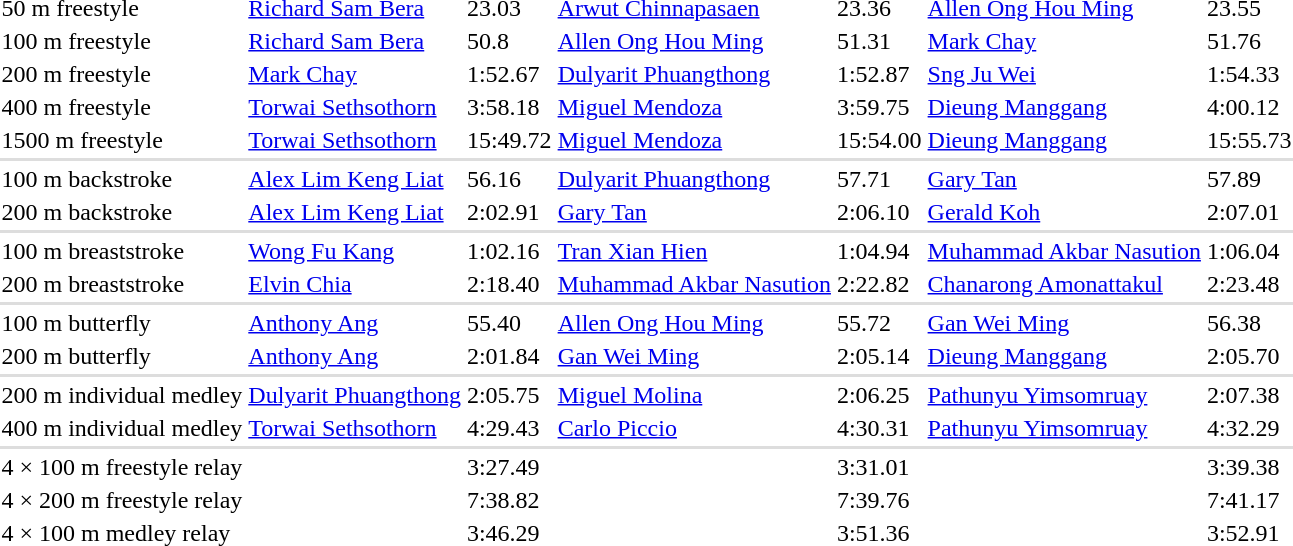<table>
<tr>
<td>50 m freestyle</td>
<td> <a href='#'>Richard Sam Bera</a></td>
<td>23.03</td>
<td> <a href='#'>Arwut Chinnapasaen</a></td>
<td>23.36</td>
<td> <a href='#'>Allen Ong Hou Ming</a></td>
<td>23.55</td>
</tr>
<tr>
<td>100 m freestyle</td>
<td> <a href='#'>Richard Sam Bera</a></td>
<td>50.8</td>
<td> <a href='#'>Allen Ong Hou Ming</a></td>
<td>51.31</td>
<td> <a href='#'>Mark Chay</a></td>
<td>51.76</td>
</tr>
<tr>
<td>200 m freestyle</td>
<td> <a href='#'>Mark Chay</a></td>
<td>1:52.67</td>
<td> <a href='#'>Dulyarit Phuangthong</a></td>
<td>1:52.87</td>
<td> <a href='#'>Sng Ju Wei</a></td>
<td>1:54.33</td>
</tr>
<tr>
<td>400 m freestyle</td>
<td> <a href='#'>Torwai Sethsothorn</a></td>
<td>3:58.18</td>
<td> <a href='#'>Miguel Mendoza</a></td>
<td>3:59.75</td>
<td> <a href='#'>Dieung Manggang</a></td>
<td>4:00.12</td>
</tr>
<tr>
<td>1500 m freestyle</td>
<td> <a href='#'>Torwai Sethsothorn</a></td>
<td>15:49.72</td>
<td> <a href='#'>Miguel Mendoza</a></td>
<td>15:54.00</td>
<td> <a href='#'>Dieung Manggang</a></td>
<td>15:55.73</td>
</tr>
<tr bgcolor=#DDDDDD>
<td colspan=7></td>
</tr>
<tr>
<td>100 m backstroke</td>
<td> <a href='#'>Alex Lim Keng Liat</a></td>
<td>56.16</td>
<td> <a href='#'>Dulyarit Phuangthong</a></td>
<td>57.71</td>
<td> <a href='#'>Gary Tan</a></td>
<td>57.89</td>
</tr>
<tr>
<td>200 m backstroke</td>
<td> <a href='#'>Alex Lim Keng Liat</a></td>
<td>2:02.91</td>
<td> <a href='#'>Gary Tan</a></td>
<td>2:06.10</td>
<td> <a href='#'>Gerald Koh</a></td>
<td>2:07.01</td>
</tr>
<tr bgcolor=#DDDDDD>
<td colspan=7></td>
</tr>
<tr>
<td>100 m breaststroke</td>
<td> <a href='#'>Wong Fu Kang</a></td>
<td>1:02.16</td>
<td> <a href='#'>Tran Xian Hien</a></td>
<td>1:04.94</td>
<td> <a href='#'>Muhammad Akbar Nasution</a></td>
<td>1:06.04</td>
</tr>
<tr>
<td>200 m breaststroke</td>
<td> <a href='#'>Elvin Chia</a></td>
<td>2:18.40</td>
<td> <a href='#'>Muhammad Akbar Nasution</a></td>
<td>2:22.82</td>
<td> <a href='#'>Chanarong Amonattakul</a></td>
<td>2:23.48</td>
</tr>
<tr bgcolor=#DDDDDD>
<td colspan=7></td>
</tr>
<tr>
<td>100 m butterfly</td>
<td> <a href='#'>Anthony Ang</a></td>
<td>55.40</td>
<td> <a href='#'>Allen Ong Hou Ming</a></td>
<td>55.72</td>
<td> <a href='#'>Gan Wei Ming</a></td>
<td>56.38</td>
</tr>
<tr>
<td>200 m butterfly</td>
<td> <a href='#'>Anthony Ang</a></td>
<td>2:01.84</td>
<td> <a href='#'>Gan Wei Ming</a></td>
<td>2:05.14</td>
<td> <a href='#'>Dieung Manggang</a></td>
<td>2:05.70</td>
</tr>
<tr bgcolor=#DDDDDD>
<td colspan=7></td>
</tr>
<tr>
<td>200 m individual medley</td>
<td> <a href='#'>Dulyarit Phuangthong</a></td>
<td>2:05.75</td>
<td> <a href='#'>Miguel Molina</a></td>
<td>2:06.25</td>
<td> <a href='#'>Pathunyu Yimsomruay</a></td>
<td>2:07.38</td>
</tr>
<tr 1>
<td>400 m individual medley</td>
<td> <a href='#'>Torwai Sethsothorn</a></td>
<td>4:29.43</td>
<td> <a href='#'>Carlo Piccio</a></td>
<td>4:30.31</td>
<td> <a href='#'>Pathunyu Yimsomruay</a></td>
<td>4:32.29</td>
</tr>
<tr bgcolor=#DDDDDD>
<td colspan=7></td>
</tr>
<tr>
<td>4 × 100 m freestyle relay</td>
<td></td>
<td>3:27.49</td>
<td></td>
<td>3:31.01</td>
<td></td>
<td>3:39.38</td>
</tr>
<tr>
<td>4 × 200 m freestyle relay</td>
<td></td>
<td>7:38.82</td>
<td></td>
<td>7:39.76</td>
<td></td>
<td>7:41.17</td>
</tr>
<tr>
<td>4 × 100 m medley relay</td>
<td></td>
<td>3:46.29</td>
<td></td>
<td>3:51.36</td>
<td></td>
<td>3:52.91</td>
</tr>
</table>
